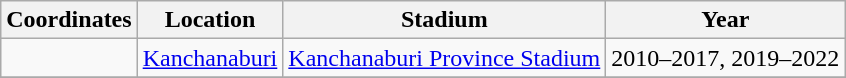<table class="wikitable sortable">
<tr>
<th>Coordinates</th>
<th>Location</th>
<th>Stadium</th>
<th>Year</th>
</tr>
<tr>
<td></td>
<td><a href='#'>Kanchanaburi</a></td>
<td><a href='#'>Kanchanaburi Province Stadium</a></td>
<td>2010–2017, 2019–2022</td>
</tr>
<tr>
</tr>
</table>
